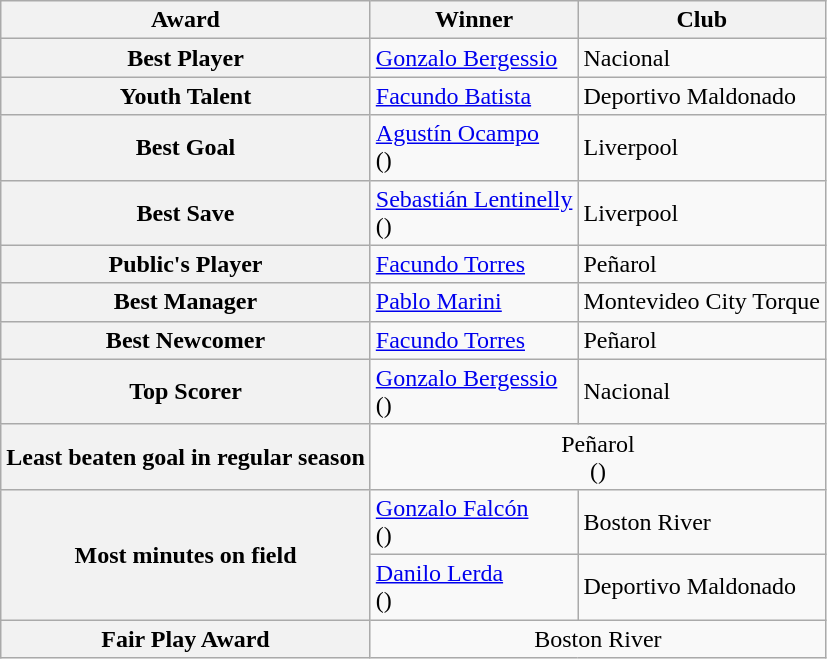<table class="wikitable">
<tr>
<th>Award</th>
<th>Winner</th>
<th>Club</th>
</tr>
<tr>
<th>Best Player</th>
<td> <a href='#'>Gonzalo Bergessio</a></td>
<td>Nacional</td>
</tr>
<tr>
<th>Youth Talent</th>
<td> <a href='#'>Facundo Batista</a></td>
<td>Deportivo Maldonado</td>
</tr>
<tr>
<th>Best Goal</th>
<td> <a href='#'>Agustín Ocampo</a><br>()</td>
<td>Liverpool</td>
</tr>
<tr>
<th>Best Save</th>
<td> <a href='#'>Sebastián Lentinelly</a><br>()</td>
<td>Liverpool</td>
</tr>
<tr>
<th>Public's Player</th>
<td> <a href='#'>Facundo Torres</a></td>
<td>Peñarol</td>
</tr>
<tr>
<th>Best Manager</th>
<td> <a href='#'>Pablo Marini</a></td>
<td>Montevideo City Torque</td>
</tr>
<tr>
<th>Best Newcomer</th>
<td> <a href='#'>Facundo Torres</a></td>
<td>Peñarol</td>
</tr>
<tr>
<th>Top Scorer</th>
<td> <a href='#'>Gonzalo Bergessio</a><br>()</td>
<td>Nacional</td>
</tr>
<tr>
<th>Least beaten goal in regular season</th>
<td colspan="2" align=center>Peñarol<br>()</td>
</tr>
<tr>
<th rowspan="2">Most minutes on field</th>
<td> <a href='#'>Gonzalo Falcón</a><br>()</td>
<td>Boston River</td>
</tr>
<tr>
<td> <a href='#'>Danilo Lerda</a><br>()</td>
<td>Deportivo Maldonado</td>
</tr>
<tr>
<th>Fair Play Award</th>
<td colspan="2" align=center>Boston River</td>
</tr>
</table>
